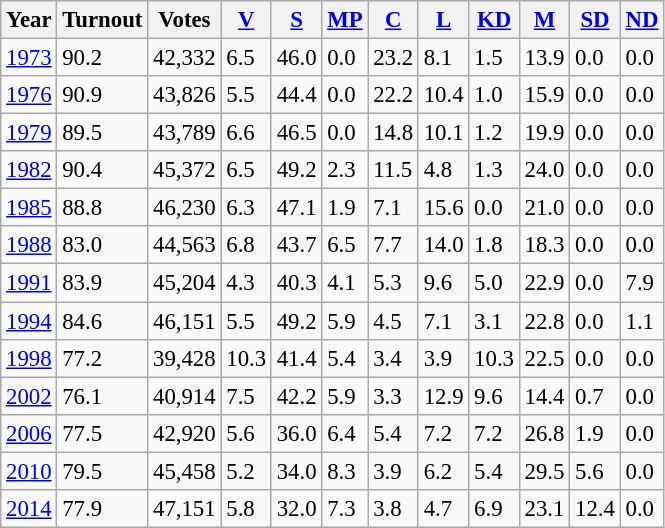<table class="wikitable sortable" style="font-size: 95%;">
<tr>
<th>Year</th>
<th>Turnout</th>
<th>Votes</th>
<th><a href='#'>V</a></th>
<th><a href='#'>S</a></th>
<th><a href='#'>MP</a></th>
<th><a href='#'>C</a></th>
<th><a href='#'>L</a></th>
<th><a href='#'>KD</a></th>
<th><a href='#'>M</a></th>
<th><a href='#'>SD</a></th>
<th><a href='#'>ND</a></th>
</tr>
<tr>
<td><a href='#'>1973</a></td>
<td>90.2</td>
<td>42,332</td>
<td>6.5</td>
<td>46.0</td>
<td>0.0</td>
<td>23.2</td>
<td>8.1</td>
<td>1.5</td>
<td>13.9</td>
<td>0.0</td>
<td>0.0</td>
</tr>
<tr>
<td><a href='#'>1976</a></td>
<td>90.9</td>
<td>43,826</td>
<td>5.5</td>
<td>44.4</td>
<td>0.0</td>
<td>22.2</td>
<td>10.4</td>
<td>1.0</td>
<td>15.9</td>
<td>0.0</td>
<td>0.0</td>
</tr>
<tr>
<td><a href='#'>1979</a></td>
<td>89.5</td>
<td>43,789</td>
<td>6.6</td>
<td>46.5</td>
<td>0.0</td>
<td>14.8</td>
<td>10.1</td>
<td>1.2</td>
<td>19.9</td>
<td>0.0</td>
<td>0.0</td>
</tr>
<tr>
<td><a href='#'>1982</a></td>
<td>90.4</td>
<td>45,372</td>
<td>6.5</td>
<td>49.2</td>
<td>2.3</td>
<td>11.5</td>
<td>4.8</td>
<td>1.3</td>
<td>24.0</td>
<td>0.0</td>
<td>0.0</td>
</tr>
<tr>
<td><a href='#'>1985</a></td>
<td>88.8</td>
<td>46,230</td>
<td>6.3</td>
<td>47.1</td>
<td>1.9</td>
<td>7.1</td>
<td>15.6</td>
<td>0.0</td>
<td>21.0</td>
<td>0.0</td>
<td>0.0</td>
</tr>
<tr>
<td><a href='#'>1988</a></td>
<td>83.0</td>
<td>44,563</td>
<td>6.8</td>
<td>43.7</td>
<td>6.5</td>
<td>7.7</td>
<td>14.0</td>
<td>1.8</td>
<td>18.3</td>
<td>0.0</td>
<td>0.0</td>
</tr>
<tr>
<td><a href='#'>1991</a></td>
<td>83.9</td>
<td>45,204</td>
<td>4.3</td>
<td>40.3</td>
<td>4.1</td>
<td>5.3</td>
<td>9.6</td>
<td>5.0</td>
<td>22.9</td>
<td>0.0</td>
<td>7.9</td>
</tr>
<tr>
<td><a href='#'>1994</a></td>
<td>84.6</td>
<td>46,151</td>
<td>5.5</td>
<td>49.2</td>
<td>5.9</td>
<td>4.5</td>
<td>7.1</td>
<td>3.1</td>
<td>22.8</td>
<td>0.0</td>
<td>1.1</td>
</tr>
<tr>
<td><a href='#'>1998</a></td>
<td>77.2</td>
<td>39,428</td>
<td>10.3</td>
<td>41.4</td>
<td>5.4</td>
<td>3.4</td>
<td>3.9</td>
<td>10.3</td>
<td>22.5</td>
<td>0.0</td>
<td>0.0</td>
</tr>
<tr>
<td><a href='#'>2002</a></td>
<td>76.1</td>
<td>40,914</td>
<td>7.5</td>
<td>42.2</td>
<td>5.9</td>
<td>3.3</td>
<td>12.9</td>
<td>9.6</td>
<td>14.4</td>
<td>0.7</td>
<td>0.0</td>
</tr>
<tr>
<td><a href='#'>2006</a></td>
<td>77.5</td>
<td>42,920</td>
<td>5.6</td>
<td>36.0</td>
<td>6.4</td>
<td>5.4</td>
<td>7.2</td>
<td>7.2</td>
<td>26.8</td>
<td>1.9</td>
<td>0.0</td>
</tr>
<tr>
<td><a href='#'>2010</a></td>
<td>79.5</td>
<td>45,458</td>
<td>5.2</td>
<td>34.0</td>
<td>8.3</td>
<td>3.9</td>
<td>6.2</td>
<td>5.4</td>
<td>29.5</td>
<td>5.6</td>
<td>0.0</td>
</tr>
<tr>
<td><a href='#'>2014</a></td>
<td>77.9</td>
<td>47,151</td>
<td>5.8</td>
<td>32.0</td>
<td>7.3</td>
<td>3.8</td>
<td>4.7</td>
<td>6.9</td>
<td>23.1</td>
<td>12.4</td>
<td>0.0</td>
</tr>
</table>
